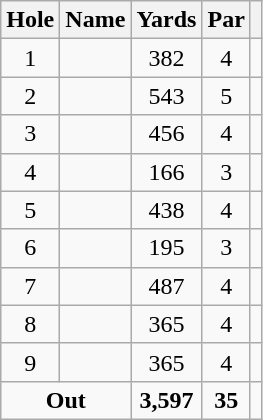<table class=wikitable style="text-align:center">
<tr>
<th>Hole</th>
<th>Name</th>
<th>Yards</th>
<th>Par</th>
<th></th>
</tr>
<tr>
<td>1</td>
<td align=left></td>
<td>382</td>
<td>4</td>
<td></td>
</tr>
<tr>
<td>2</td>
<td align=left></td>
<td>543</td>
<td>5</td>
<td></td>
</tr>
<tr>
<td>3</td>
<td align=left></td>
<td>456</td>
<td>4</td>
<td></td>
</tr>
<tr>
<td>4</td>
<td align=left></td>
<td>166</td>
<td>3</td>
<td></td>
</tr>
<tr>
<td>5</td>
<td align=left></td>
<td>438</td>
<td>4</td>
<td></td>
</tr>
<tr>
<td>6</td>
<td align=left></td>
<td>195</td>
<td>3</td>
<td></td>
</tr>
<tr>
<td>7</td>
<td align=left></td>
<td>487</td>
<td>4</td>
<td></td>
</tr>
<tr>
<td>8</td>
<td align=left></td>
<td>365</td>
<td>4</td>
<td></td>
</tr>
<tr>
<td>9</td>
<td align=left></td>
<td>365</td>
<td>4</td>
<td></td>
</tr>
<tr>
<td colspan=2><strong>Out</strong></td>
<td><strong>3,597</strong></td>
<td><strong>35</strong></td>
<td></td>
</tr>
</table>
